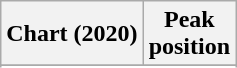<table class="wikitable sortable plainrowheaders" style="text-align:center">
<tr>
<th scope="col">Chart (2020)</th>
<th scope="col">Peak<br>position</th>
</tr>
<tr>
</tr>
<tr>
</tr>
</table>
